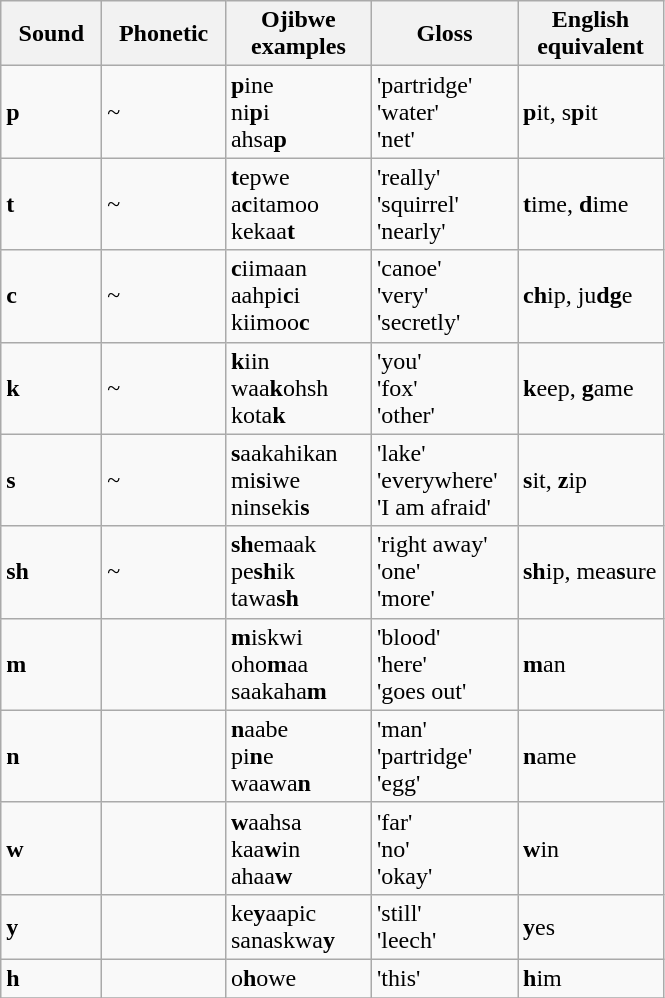<table class="wikitable" align="center">
<tr>
<th width = "60"><strong>Sound</strong></th>
<th width = "75"><strong>Phonetic</strong></th>
<th width = "90"><strong>Ojibwe examples</strong></th>
<th width = "90"><strong>Gloss</strong></th>
<th width = "90"><strong>English equivalent</strong></th>
</tr>
<tr>
<td><strong>p</strong></td>
<td> ~  </td>
<td><strong>p</strong>ine<br>ni<strong>p</strong>i<br>ahsa<strong>p</strong></td>
<td>'partridge'<br> 'water'<br>  'net'</td>
<td><strong>p</strong>it, s<strong>p</strong>it</td>
</tr>
<tr>
<td><strong>t</strong></td>
<td> ~  </td>
<td><strong>t</strong>epwe<br>a<strong>c</strong>itamoo<br>kekaa<strong>t</strong></td>
<td>'really'<br> 'squirrel'<br> 'nearly'</td>
<td><strong>t</strong>ime, <strong>d</strong>ime</td>
</tr>
<tr>
<td><strong>c</strong></td>
<td> ~  </td>
<td><strong>c</strong>iimaan<br>aahpi<strong>c</strong>i<br>kiimoo<strong>c</strong></td>
<td>'canoe'<br> 'very'<br> 'secretly'</td>
<td><strong>ch</strong>ip, ju<strong>dg</strong>e</td>
</tr>
<tr>
<td><strong>k</strong></td>
<td> ~  </td>
<td><strong>k</strong>iin<br>waa<strong>k</strong>ohsh<br>kota<strong>k</strong></td>
<td>'you'<br> 'fox'<br>  'other'</td>
<td><strong>k</strong>eep, <strong>g</strong>ame</td>
</tr>
<tr>
<td><strong>s</strong></td>
<td> ~  </td>
<td><strong>s</strong>aakahikan<br>mi<strong>s</strong>iwe<br>ninseki<strong>s</strong></td>
<td>'lake'<br> 'everywhere'<br>  'I am afraid'</td>
<td><strong>s</strong>it, <strong>z</strong>ip</td>
</tr>
<tr>
<td><strong>sh</strong></td>
<td> ~  </td>
<td><strong>sh</strong>emaak<br>pe<strong>sh</strong>ik<br>tawa<strong>sh</strong></td>
<td>'right away'<br> 'one'<br>  'more'</td>
<td><strong>sh</strong>ip, mea<strong>s</strong>ure</td>
</tr>
<tr>
<td><strong>m</strong></td>
<td></td>
<td><strong>m</strong>iskwi<br>oho<strong>m</strong>aa<br>saakaha<strong>m</strong></td>
<td>'blood'<br> 'here'<br>  'goes out'</td>
<td><strong>m</strong>an</td>
</tr>
<tr>
<td><strong>n</strong></td>
<td></td>
<td><strong>n</strong>aabe<br>pi<strong>n</strong>e<br>waawa<strong>n</strong></td>
<td>'man'<br> 'partridge'<br>  'egg'</td>
<td><strong>n</strong>ame</td>
</tr>
<tr>
<td><strong>w</strong></td>
<td></td>
<td><strong>w</strong>aahsa<br>kaa<strong>w</strong>in<br>ahaa<strong>w</strong></td>
<td>'far'<br> 'no'<br>  'okay'</td>
<td><strong>w</strong>in</td>
</tr>
<tr>
<td><strong>y</strong></td>
<td></td>
<td>ke<strong>y</strong>aapic<br>sanaskwa<strong>y</strong></td>
<td>'still'<br> 'leech'</td>
<td><strong>y</strong>es</td>
</tr>
<tr>
<td><strong>h</strong></td>
<td></td>
<td>o<strong>h</strong>owe</td>
<td>'this'</td>
<td><strong>h</strong>im</td>
</tr>
<tr>
</tr>
</table>
